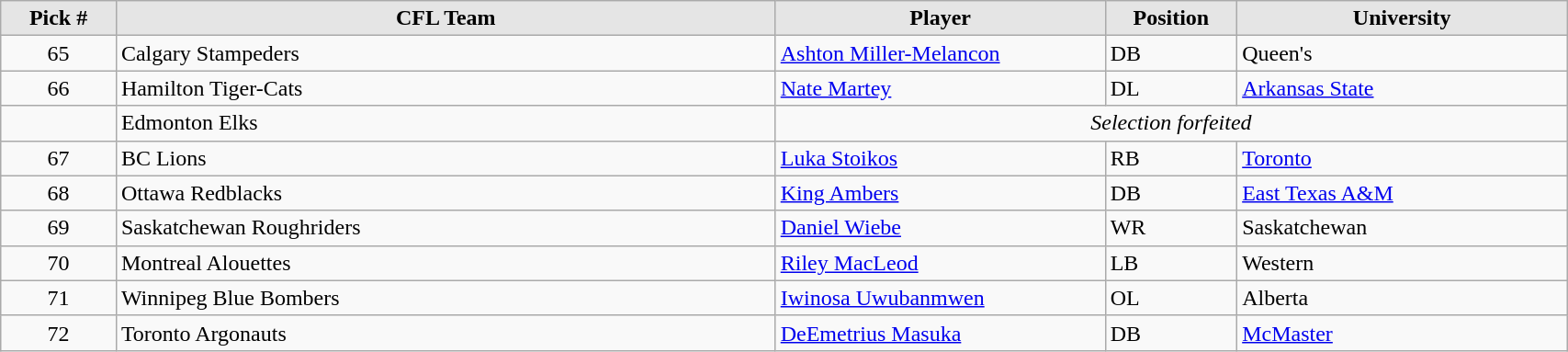<table class="wikitable" style="width: 90%">
<tr>
<th style="background:#E5E5E5;" width=7%>Pick #</th>
<th width=40% style="background:#E5E5E5;">CFL Team</th>
<th width=20% style="background:#E5E5E5;">Player</th>
<th width=8% style="background:#E5E5E5;">Position</th>
<th width=20% style="background:#E5E5E5;">University</th>
</tr>
<tr>
<td align=center>65</td>
<td>Calgary Stampeders</td>
<td><a href='#'>Ashton Miller-Melancon</a></td>
<td>DB</td>
<td>Queen's</td>
</tr>
<tr>
<td align=center>66</td>
<td>Hamilton Tiger-Cats</td>
<td><a href='#'>Nate Martey</a></td>
<td>DL</td>
<td><a href='#'>Arkansas State</a></td>
</tr>
<tr>
<td></td>
<td>Edmonton Elks</td>
<td colspan="3" style="text-align:center;"><em>Selection forfeited</em></td>
</tr>
<tr>
<td align=center>67</td>
<td>BC Lions</td>
<td><a href='#'>Luka Stoikos</a></td>
<td>RB</td>
<td><a href='#'>Toronto</a></td>
</tr>
<tr>
<td align=center>68</td>
<td>Ottawa Redblacks</td>
<td><a href='#'>King Ambers</a></td>
<td>DB</td>
<td><a href='#'>East Texas A&M</a></td>
</tr>
<tr>
<td align=center>69</td>
<td>Saskatchewan Roughriders</td>
<td><a href='#'>Daniel Wiebe</a></td>
<td>WR</td>
<td>Saskatchewan</td>
</tr>
<tr>
<td align=center>70</td>
<td>Montreal Alouettes</td>
<td><a href='#'>Riley MacLeod</a></td>
<td>LB</td>
<td>Western</td>
</tr>
<tr>
<td align=center>71</td>
<td>Winnipeg Blue Bombers</td>
<td><a href='#'>Iwinosa Uwubanmwen</a></td>
<td>OL</td>
<td>Alberta</td>
</tr>
<tr>
<td align=center>72</td>
<td>Toronto Argonauts</td>
<td><a href='#'>DeEmetrius Masuka</a></td>
<td>DB</td>
<td><a href='#'>McMaster</a></td>
</tr>
</table>
